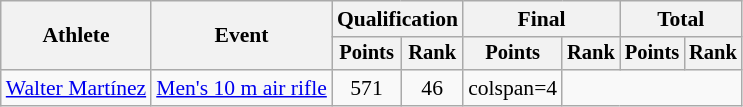<table class=wikitable style=font-size:90%;text-align:center>
<tr>
<th rowspan=2>Athlete</th>
<th rowspan=2>Event</th>
<th colspan=2>Qualification</th>
<th colspan=2>Final</th>
<th colspan=2>Total</th>
</tr>
<tr style=font-size:95%>
<th>Points</th>
<th>Rank</th>
<th>Points</th>
<th>Rank</th>
<th>Points</th>
<th>Rank</th>
</tr>
<tr>
<td align=left><a href='#'>Walter Martínez</a></td>
<td align=left rowspan=2><a href='#'>Men's 10 m air rifle</a></td>
<td>571</td>
<td>46</td>
<td>colspan=4 </td>
</tr>
</table>
